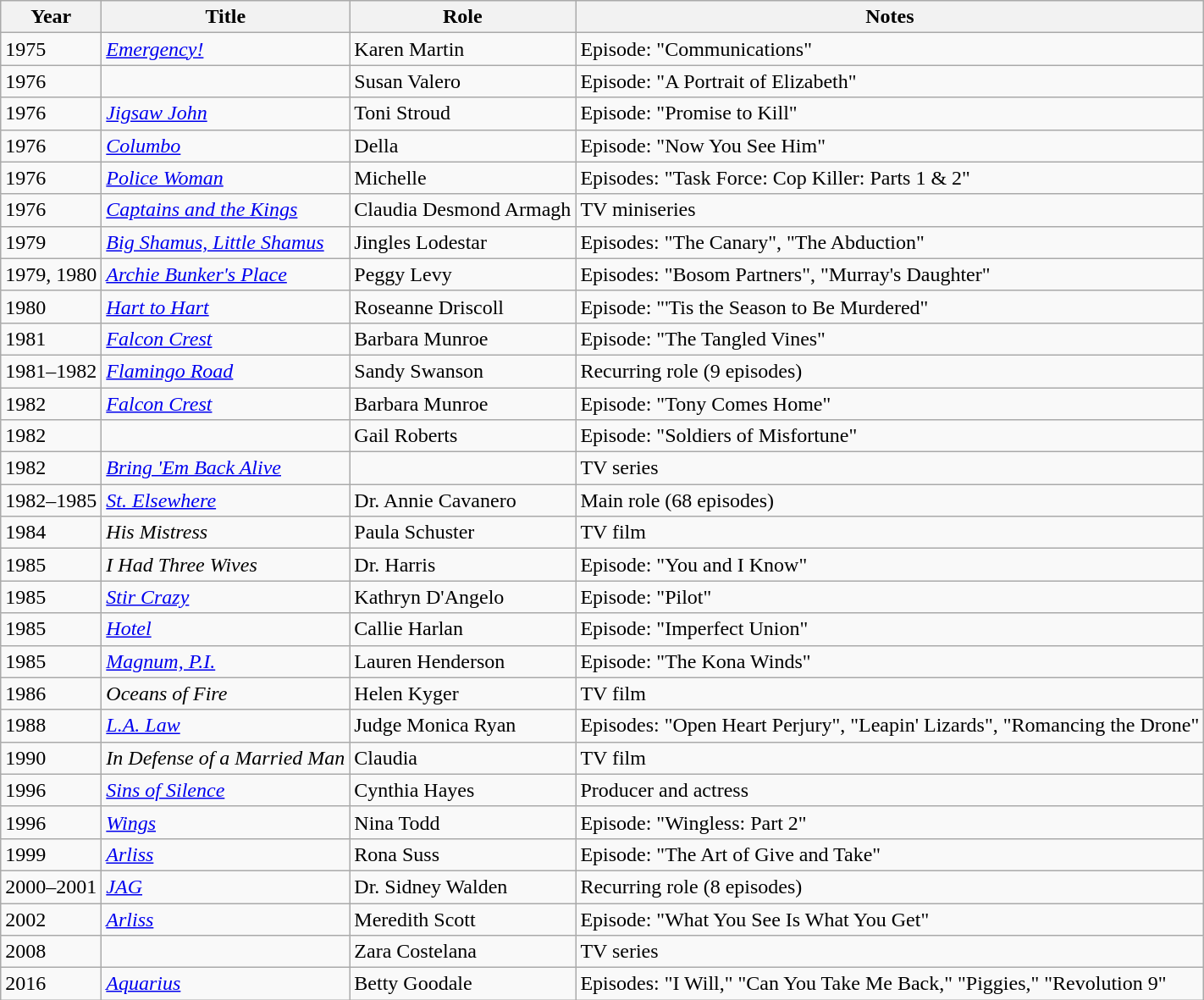<table class="wikitable sortable">
<tr>
<th>Year</th>
<th>Title</th>
<th>Role</th>
<th class="unsortable">Notes</th>
</tr>
<tr>
<td>1975</td>
<td><em><a href='#'>Emergency!</a></em></td>
<td>Karen Martin</td>
<td>Episode: "Communications"</td>
</tr>
<tr>
<td>1976</td>
<td><em></em></td>
<td>Susan Valero</td>
<td>Episode: "A Portrait of Elizabeth"</td>
</tr>
<tr>
<td>1976</td>
<td><em><a href='#'>Jigsaw John</a></em></td>
<td>Toni Stroud</td>
<td>Episode: "Promise to Kill"</td>
</tr>
<tr>
<td>1976</td>
<td><em><a href='#'>Columbo</a></em></td>
<td>Della</td>
<td>Episode: "Now You See Him"</td>
</tr>
<tr>
<td>1976</td>
<td><em><a href='#'>Police Woman</a></em></td>
<td>Michelle</td>
<td>Episodes: "Task Force: Cop Killer: Parts 1 & 2"</td>
</tr>
<tr>
<td>1976</td>
<td><em><a href='#'>Captains and the Kings</a></em></td>
<td>Claudia Desmond Armagh</td>
<td>TV miniseries</td>
</tr>
<tr>
<td>1979</td>
<td><em><a href='#'>Big Shamus, Little Shamus</a></em></td>
<td>Jingles Lodestar</td>
<td>Episodes: "The Canary", "The Abduction"</td>
</tr>
<tr>
<td>1979, 1980</td>
<td><em><a href='#'>Archie Bunker's Place</a></em></td>
<td>Peggy Levy</td>
<td>Episodes: "Bosom Partners", "Murray's Daughter"</td>
</tr>
<tr>
<td>1980</td>
<td><em><a href='#'>Hart to Hart</a></em></td>
<td>Roseanne Driscoll</td>
<td>Episode: "'Tis the Season to Be Murdered"</td>
</tr>
<tr>
<td>1981</td>
<td><em><a href='#'>Falcon Crest</a></em></td>
<td>Barbara Munroe</td>
<td>Episode: "The Tangled Vines"</td>
</tr>
<tr>
<td>1981–1982</td>
<td><em><a href='#'>Flamingo Road</a></em></td>
<td>Sandy Swanson</td>
<td>Recurring role (9 episodes)</td>
</tr>
<tr>
<td>1982</td>
<td><em><a href='#'>Falcon Crest</a></em></td>
<td>Barbara Munroe</td>
<td>Episode: "Tony Comes Home"</td>
</tr>
<tr>
<td>1982</td>
<td><em></em></td>
<td>Gail Roberts</td>
<td>Episode: "Soldiers of Misfortune"</td>
</tr>
<tr>
<td>1982</td>
<td><em><a href='#'>Bring 'Em Back Alive</a></em></td>
<td></td>
<td>TV series</td>
</tr>
<tr>
<td>1982–1985</td>
<td><em><a href='#'>St. Elsewhere</a></em></td>
<td>Dr. Annie Cavanero</td>
<td>Main role (68 episodes)</td>
</tr>
<tr>
<td>1984</td>
<td><em>His Mistress</em></td>
<td>Paula Schuster</td>
<td>TV film</td>
</tr>
<tr>
<td>1985</td>
<td><em>I Had Three Wives</em></td>
<td>Dr. Harris</td>
<td>Episode: "You and I Know"</td>
</tr>
<tr>
<td>1985</td>
<td><em><a href='#'>Stir Crazy</a></em></td>
<td>Kathryn D'Angelo</td>
<td>Episode: "Pilot"</td>
</tr>
<tr>
<td>1985</td>
<td><em><a href='#'>Hotel</a></em></td>
<td>Callie Harlan</td>
<td>Episode: "Imperfect Union"</td>
</tr>
<tr>
<td>1985</td>
<td><em><a href='#'>Magnum, P.I.</a></em></td>
<td>Lauren Henderson</td>
<td>Episode: "The Kona Winds"</td>
</tr>
<tr>
<td>1986</td>
<td><em>Oceans of Fire</em></td>
<td>Helen Kyger</td>
<td>TV film</td>
</tr>
<tr>
<td>1988</td>
<td><em><a href='#'>L.A. Law</a></em></td>
<td>Judge Monica Ryan</td>
<td>Episodes: "Open Heart Perjury", "Leapin' Lizards", "Romancing the Drone"</td>
</tr>
<tr>
<td>1990</td>
<td><em>In Defense of a Married Man</em></td>
<td>Claudia</td>
<td>TV film</td>
</tr>
<tr>
<td>1996</td>
<td><em><a href='#'>Sins of Silence</a></em></td>
<td>Cynthia Hayes</td>
<td>Producer and actress</td>
</tr>
<tr>
<td>1996</td>
<td><em><a href='#'>Wings</a></em></td>
<td>Nina Todd</td>
<td>Episode: "Wingless: Part 2"</td>
</tr>
<tr>
<td>1999</td>
<td><em><a href='#'>Arliss</a></em></td>
<td>Rona Suss</td>
<td>Episode: "The Art of Give and Take"</td>
</tr>
<tr>
<td>2000–2001</td>
<td><em><a href='#'>JAG</a></em></td>
<td>Dr. Sidney Walden</td>
<td>Recurring role (8 episodes)</td>
</tr>
<tr>
<td>2002</td>
<td><em><a href='#'>Arliss</a></em></td>
<td>Meredith Scott</td>
<td>Episode: "What You See Is What You Get"</td>
</tr>
<tr>
<td>2008</td>
<td><em></em></td>
<td>Zara Costelana</td>
<td>TV series</td>
</tr>
<tr>
<td>2016</td>
<td><em><a href='#'>Aquarius</a></em></td>
<td>Betty Goodale</td>
<td>Episodes: "I Will," "Can You Take Me Back," "Piggies," "Revolution 9"</td>
</tr>
</table>
